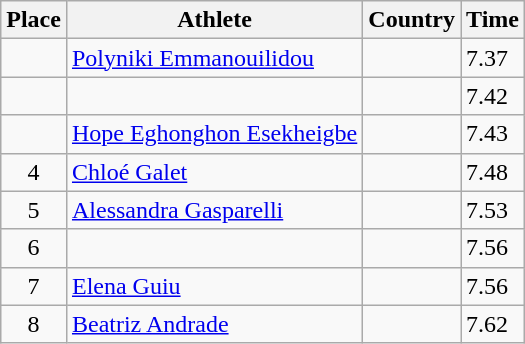<table class="wikitable">
<tr>
<th>Place</th>
<th>Athlete</th>
<th>Country</th>
<th>Time</th>
</tr>
<tr>
<td align=center></td>
<td><a href='#'>Polyniki Emmanouilidou</a></td>
<td></td>
<td>7.37</td>
</tr>
<tr>
<td align=center></td>
<td></td>
<td></td>
<td>7.42</td>
</tr>
<tr>
<td align=center></td>
<td><a href='#'>Hope Eghonghon Esekheigbe</a></td>
<td></td>
<td>7.43</td>
</tr>
<tr>
<td align=center>4</td>
<td><a href='#'>Chloé Galet</a></td>
<td></td>
<td>7.48</td>
</tr>
<tr>
<td align=center>5</td>
<td><a href='#'>Alessandra Gasparelli</a></td>
<td></td>
<td>7.53</td>
</tr>
<tr>
<td align=center>6</td>
<td></td>
<td></td>
<td>7.56</td>
</tr>
<tr>
<td align=center>7</td>
<td><a href='#'>Elena Guiu</a></td>
<td></td>
<td>7.56</td>
</tr>
<tr>
<td align=center>8</td>
<td><a href='#'>Beatriz Andrade</a></td>
<td></td>
<td>7.62</td>
</tr>
</table>
